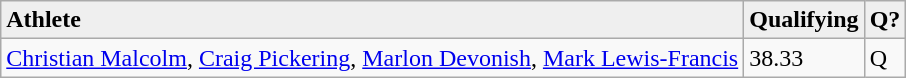<table class="wikitable">
<tr>
<td !align="center" bgcolor="efefef"><strong>Athlete</strong></td>
<td !align="center" bgcolor="efefef"><strong>Qualifying</strong></td>
<td !align="center" bgcolor="efefef"><strong>Q?</strong></td>
</tr>
<tr>
<td><a href='#'>Christian Malcolm</a>, <a href='#'>Craig Pickering</a>, <a href='#'>Marlon Devonish</a>, <a href='#'>Mark Lewis-Francis</a></td>
<td>38.33</td>
<td>Q</td>
</tr>
</table>
